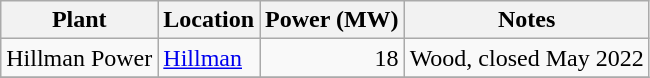<table class="wikitable sortable">
<tr>
<th>Plant</th>
<th>Location</th>
<th>Power (MW)</th>
<th>Notes</th>
</tr>
<tr>
<td>Hillman Power</td>
<td><a href='#'>Hillman</a></td>
<td align= "right">18</td>
<td>Wood, closed May 2022</td>
</tr>
<tr>
</tr>
</table>
